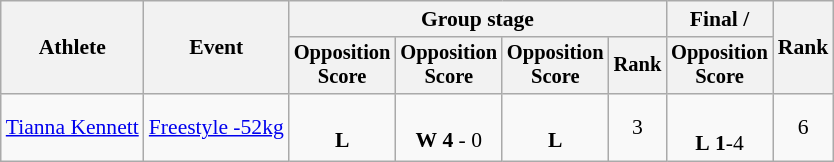<table class="wikitable" style="font-size:90%">
<tr>
<th rowspan=2>Athlete</th>
<th rowspan=2>Event</th>
<th colspan=4>Group stage</th>
<th>Final / </th>
<th rowspan=2>Rank</th>
</tr>
<tr style="font-size:95%">
<th>Opposition<br>Score</th>
<th>Opposition<br>Score</th>
<th>Opposition<br>Score</th>
<th>Rank</th>
<th>Opposition<br>Score</th>
</tr>
<tr align=center>
<td align=left><a href='#'>Tianna Kennett</a></td>
<td align=left><a href='#'>Freestyle -52kg</a></td>
<td><br><strong>L</strong></td>
<td><br><strong>W</strong> <strong>4</strong> - 0</td>
<td><br><strong>L</strong></td>
<td>3 </td>
<td><br><strong>L</strong> <strong>1</strong>-4 <sup></sup></td>
<td>6</td>
</tr>
</table>
